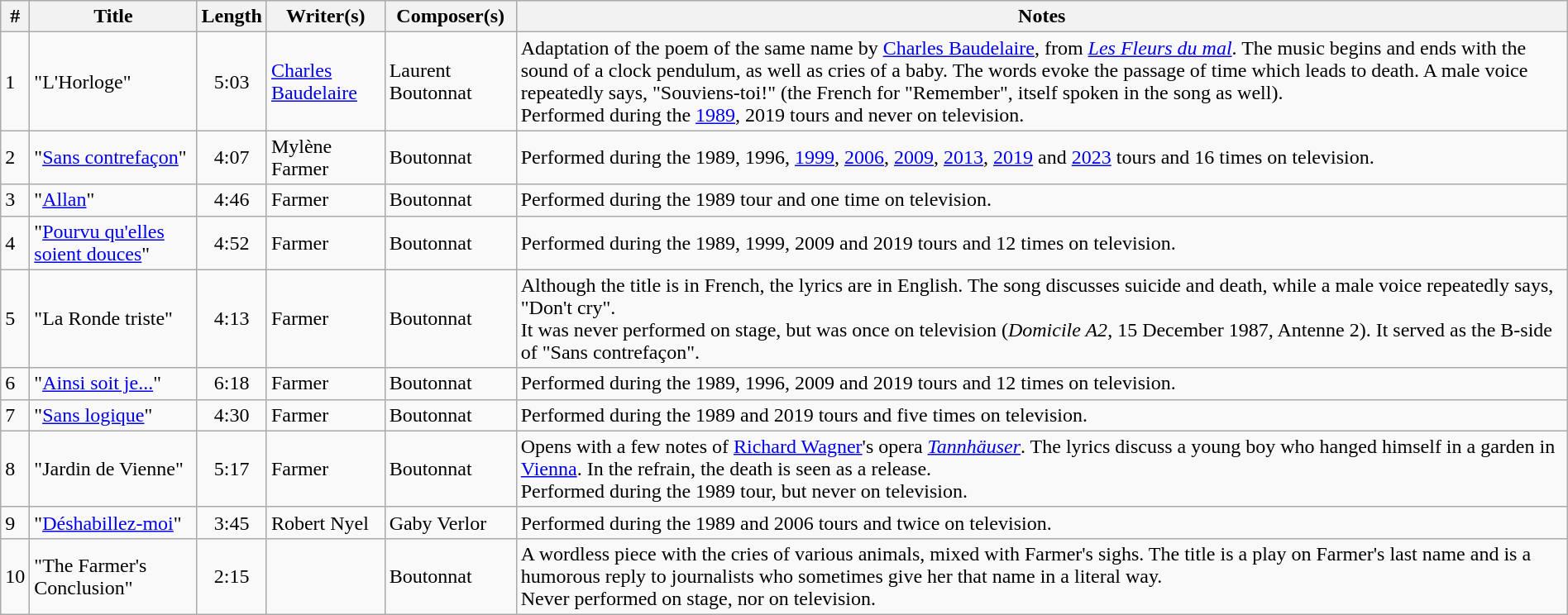<table class="wikitable" style="width:100%;">
<tr>
<th>#</th>
<th>Title</th>
<th>Length</th>
<th>Writer(s)</th>
<th>Composer(s)</th>
<th>Notes</th>
</tr>
<tr>
<td>1</td>
<td>"L'Horloge"</td>
<td style="text-align:center;">5:03</td>
<td><a href='#'>Charles Baudelaire</a></td>
<td>Laurent Boutonnat</td>
<td>Adaptation of the poem of the same name by <a href='#'>Charles Baudelaire</a>, from <em><a href='#'>Les Fleurs du mal</a></em>. The music begins and ends with the sound of a clock pendulum, as well as cries of a baby. The words evoke the passage of time which leads to death. A male voice repeatedly says, "Souviens-toi!" (the French for "Remember", itself spoken in the song as well).<br>Performed during the <a href='#'>1989</a>, 2019 tours and never on television.</td>
</tr>
<tr>
<td>2</td>
<td>"<a href='#'>Sans contrefaçon</a>"</td>
<td style="text-align:center;">4:07</td>
<td>Mylène Farmer</td>
<td>Boutonnat</td>
<td>Performed during the 1989, 1996, <a href='#'>1999</a>, <a href='#'>2006</a>, <a href='#'>2009</a>, <a href='#'>2013</a>, <a href='#'>2019</a> and <a href='#'>2023</a> tours and 16 times on television.</td>
</tr>
<tr>
<td>3</td>
<td>"<a href='#'>Allan</a>"</td>
<td style="text-align:center;">4:46</td>
<td>Farmer</td>
<td>Boutonnat</td>
<td>Performed during the 1989 tour and one time on television.</td>
</tr>
<tr>
<td>4</td>
<td>"<a href='#'>Pourvu qu'elles soient douces</a>"</td>
<td style="text-align:center;">4:52</td>
<td>Farmer</td>
<td>Boutonnat</td>
<td>Performed during the 1989, 1999, 2009 and 2019 tours and 12 times on television.</td>
</tr>
<tr>
<td>5</td>
<td>"La Ronde triste"</td>
<td style="text-align:center;">4:13</td>
<td>Farmer</td>
<td>Boutonnat</td>
<td>Although the title is in French, the lyrics are in English. The song discusses suicide and death, while a male voice repeatedly says, "Don't cry".<br>It was never performed on stage, but was once on television (<em>Domicile A2</em>, 15 December 1987, Antenne 2). It served as the B-side of "Sans contrefaçon".</td>
</tr>
<tr>
<td>6</td>
<td>"<a href='#'>Ainsi soit je...</a>"</td>
<td style="text-align:center;">6:18</td>
<td>Farmer</td>
<td>Boutonnat</td>
<td>Performed during the 1989, 1996, 2009 and 2019 tours and 12 times on television.</td>
</tr>
<tr>
<td>7</td>
<td>"<a href='#'>Sans logique</a>"</td>
<td style="text-align:center;">4:30</td>
<td>Farmer</td>
<td>Boutonnat</td>
<td>Performed during the 1989 and 2019 tours and five times on television.</td>
</tr>
<tr>
<td>8</td>
<td>"Jardin de Vienne"</td>
<td style="text-align:center;">5:17</td>
<td>Farmer</td>
<td>Boutonnat</td>
<td>Opens with a few notes of <a href='#'>Richard Wagner</a>'s opera <em><a href='#'>Tannhäuser</a></em>. The lyrics discuss a young boy who hanged himself in a garden in <a href='#'>Vienna</a>. In the refrain, the death is seen as a release.<br>Performed during the 1989 tour, but never on television.</td>
</tr>
<tr>
<td>9</td>
<td>"<a href='#'>Déshabillez-moi</a>"</td>
<td style="text-align:center;">3:45</td>
<td>Robert Nyel</td>
<td>Gaby Verlor</td>
<td>Performed during the 1989 and 2006 tours and twice on television.</td>
</tr>
<tr>
<td>10</td>
<td>"The Farmer's Conclusion"</td>
<td style="text-align:center;">2:15</td>
<td></td>
<td>Boutonnat</td>
<td>A wordless piece with the cries of various animals, mixed with Farmer's sighs. The title is a play on Farmer's last name and is a humorous reply to journalists who sometimes give her that name in a literal way.<br>Never performed on stage, nor on television.</td>
</tr>
</table>
